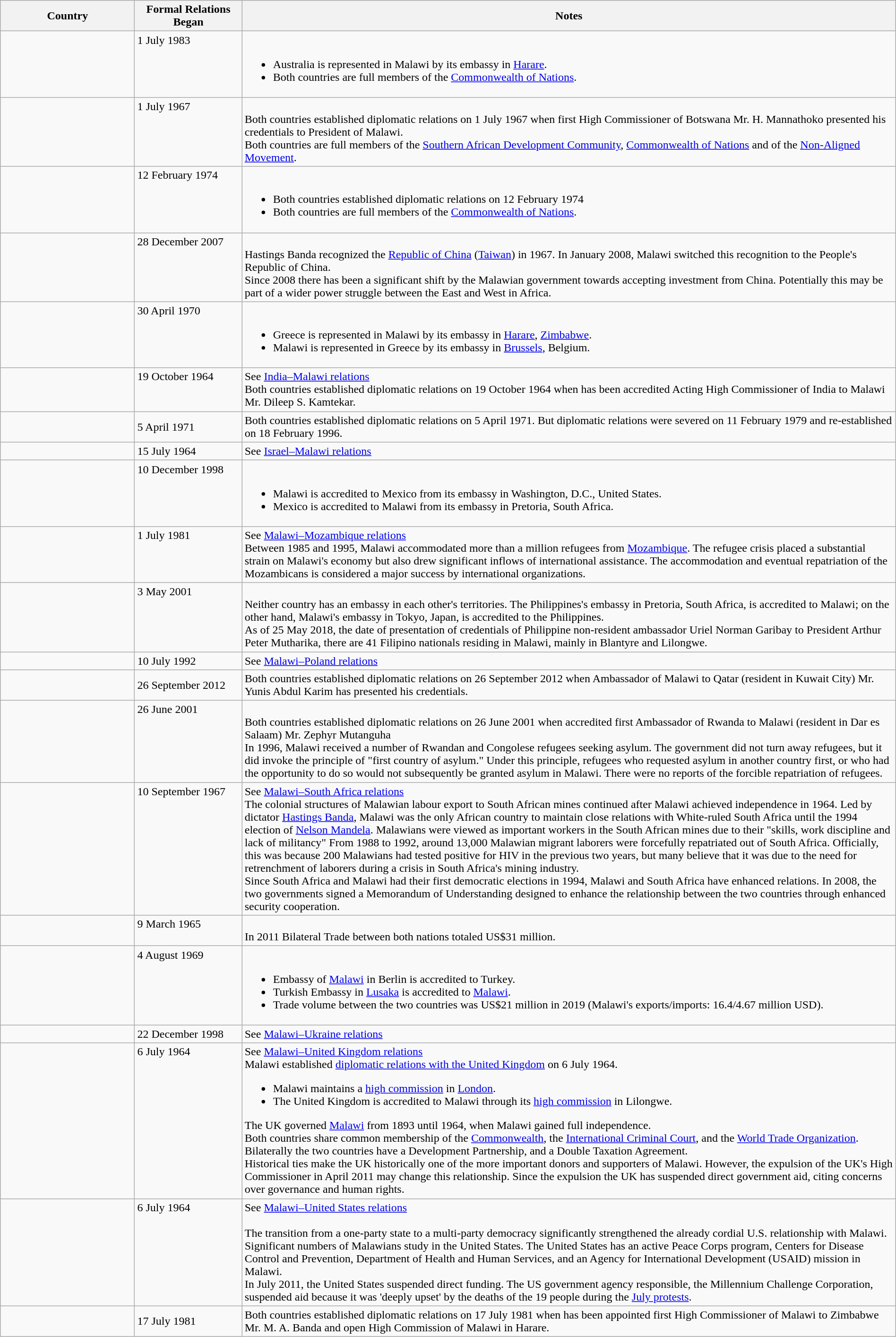<table class="wikitable sortable" style="width:100%; margin:auto;">
<tr>
<th style="width:15%;">Country</th>
<th style="width:12%;">Formal Relations Began</th>
<th>Notes</th>
</tr>
<tr valign="top">
<td></td>
<td>1 July 1983</td>
<td><br><ul><li>Australia is represented in Malawi by its embassy in <a href='#'>Harare</a>.</li><li>Both countries are full members of the <a href='#'>Commonwealth of Nations</a>.</li></ul></td>
</tr>
<tr valign="top">
<td></td>
<td>1 July 1967</td>
<td><br>Both countries established diplomatic relations on 1 July 1967 when first High Commissioner of Botswana Mr. H. Mannathoko presented his credentials to President of Malawi.<br>Both countries are full members of the <a href='#'>Southern African Development Community</a>, <a href='#'>Commonwealth of Nations</a> and of the <a href='#'>Non-Aligned Movement</a>.</td>
</tr>
<tr valign="top">
<td></td>
<td>12 February 1974</td>
<td><br><ul><li>Both countries established diplomatic relations on 12 February 1974</li><li>Both countries are full members of the <a href='#'>Commonwealth of Nations</a>.</li></ul></td>
</tr>
<tr valign="top">
<td></td>
<td>28 December 2007</td>
<td><br>Hastings Banda recognized the <a href='#'>Republic of China</a> (<a href='#'>Taiwan</a>) in 1967. In January 2008, Malawi switched this recognition to the People's Republic of China. <br>Since 2008 there has been a significant shift by the Malawian government towards accepting investment from China. Potentially this may be part of a wider power struggle between the East and West in Africa.</td>
</tr>
<tr valign="top">
<td></td>
<td>30 April 1970</td>
<td><br><ul><li>Greece is represented in Malawi by its embassy in <a href='#'>Harare</a>, <a href='#'>Zimbabwe</a>.</li><li>Malawi is represented in Greece by its embassy in <a href='#'>Brussels</a>, Belgium.</li></ul></td>
</tr>
<tr valign="top">
<td></td>
<td>19 October 1964</td>
<td>See <a href='#'>India–Malawi relations</a><br>Both countries established diplomatic relations on 19 October 1964 when has been accredited Acting High Commissioner of India to Malawi Mr. Dileep S. Kamtekar.</td>
</tr>
<tr>
<td></td>
<td>5 April 1971</td>
<td>Both countries established diplomatic relations on 5 April 1971. But diplomatic relations were severed on 11 February 1979 and re-established on 18 February 1996.</td>
</tr>
<tr valign="top">
<td></td>
<td>15 July 1964</td>
<td>See <a href='#'>Israel–Malawi relations</a></td>
</tr>
<tr valign="top">
<td></td>
<td>10 December 1998</td>
<td><br><ul><li>Malawi is accredited to Mexico from its embassy in Washington, D.C., United States.</li><li>Mexico is accredited to Malawi from its embassy in Pretoria, South Africa.</li></ul></td>
</tr>
<tr valign="top">
<td></td>
<td>1 July 1981</td>
<td>See <a href='#'>Malawi–Mozambique relations</a><br>Between 1985 and 1995, Malawi accommodated more than a million refugees from <a href='#'>Mozambique</a>. The refugee crisis placed a substantial strain on Malawi's economy but also drew significant inflows of international assistance. The accommodation and eventual repatriation of the Mozambicans is considered a major success by international organizations.</td>
</tr>
<tr valign="top">
<td></td>
<td>3 May 2001</td>
<td><br>Neither country has an embassy in each other's territories. The Philippines's embassy in Pretoria, South Africa, is accredited to Malawi; on the other hand, Malawi's embassy in Tokyo, Japan, is accredited to the Philippines.<br>As of 25 May 2018, the date of presentation of credentials of Philippine non-resident ambassador Uriel Norman Garibay to President Arthur Peter Mutharika, there are 41 Filipino nationals residing in Malawi, mainly in Blantyre and Lilongwe.</td>
</tr>
<tr valign="top">
<td></td>
<td>10 July 1992</td>
<td>See <a href='#'>Malawi–Poland relations</a></td>
</tr>
<tr>
<td></td>
<td>26 September 2012</td>
<td>Both countries established diplomatic relations on 26 September 2012 when Ambassador of Malawi to Qatar (resident in Kuwait City) Mr. Yunis Abdul Karim has presented his credentials.</td>
</tr>
<tr valign="top">
<td></td>
<td>26 June 2001</td>
<td><br>Both countries established diplomatic relations on 26 June 2001 when accredited first Ambassador of Rwanda to Malawi (resident in Dar es Salaam) Mr.  Zephyr Mutanguha<br>In 1996, Malawi received a number of Rwandan and Congolese refugees seeking asylum. The government did not turn away refugees, but it did invoke the principle of "first country of asylum." Under this principle, refugees who requested asylum in another country first, or who had the opportunity to do so would not subsequently be granted asylum in Malawi. There were no reports of the forcible repatriation of refugees.</td>
</tr>
<tr valign="top">
<td></td>
<td>10 September 1967</td>
<td>See <a href='#'>Malawi–South Africa relations</a><br>The colonial structures of Malawian labour export to South African mines continued after Malawi achieved independence in 1964. Led by dictator <a href='#'>Hastings Banda</a>, Malawi was the only African country to maintain close relations with White-ruled South Africa until the 1994 election of <a href='#'>Nelson Mandela</a>. Malawians were viewed as important workers in the South African mines due to their "skills, work discipline and lack of militancy" From 1988 to 1992, around 13,000 Malawian migrant laborers were forcefully repatriated out of South Africa. Officially, this was because 200 Malawians had tested positive for HIV in the previous two years, but many believe that it was due to the need for retrenchment of laborers during a crisis in South Africa's mining industry.<br>Since South Africa and Malawi had their first democratic elections in 1994, Malawi and South Africa have enhanced relations.  In 2008, the two governments signed a Memorandum of Understanding designed to enhance the relationship between the two countries through enhanced security cooperation.</td>
</tr>
<tr valign="top">
<td></td>
<td>9 March 1965</td>
<td><br>In 2011 Bilateral Trade between both nations totaled US$31 million.</td>
</tr>
<tr valign="top">
<td></td>
<td>4 August 1969</td>
<td><br><ul><li>Embassy of <a href='#'>Malawi</a> in Berlin is accredited to Turkey.</li><li>Turkish Embassy in <a href='#'>Lusaka</a> is accredited to <a href='#'>Malawi</a>.</li><li>Trade volume between the two countries was US$21 million in 2019 (Malawi's exports/imports: 16.4/4.67 million USD).</li></ul></td>
</tr>
<tr>
<td></td>
<td>22 December 1998</td>
<td>See <a href='#'>Malawi–Ukraine relations</a></td>
</tr>
<tr valign="top">
<td></td>
<td>6 July 1964</td>
<td>See <a href='#'>Malawi–United Kingdom relations</a><br>Malawi established <a href='#'>diplomatic relations with the United Kingdom</a> on 6 July 1964.<ul><li>Malawi maintains a <a href='#'>high commission</a> in <a href='#'>London</a>.</li><li>The United Kingdom is accredited to Malawi through its <a href='#'>high commission</a> in Lilongwe.</li></ul>The UK governed <a href='#'>Malawi</a> from 1893 until 1964, when Malawi gained full independence.<br>Both countries share common membership of the <a href='#'>Commonwealth</a>, the <a href='#'>International Criminal Court</a>, and the <a href='#'>World Trade Organization</a>. Bilaterally the two countries have a Development Partnership, and a Double Taxation Agreement.<br>Historical ties make the UK historically one of the more important donors and supporters of Malawi. However, the expulsion of the UK's High Commissioner in April 2011 may change this relationship. Since the expulsion the UK has suspended direct government aid, citing concerns over governance and human rights.</td>
</tr>
<tr valign="top">
<td></td>
<td>6 July 1964</td>
<td>See <a href='#'>Malawi–United States relations</a><br><br>The transition from a one-party state to a multi-party democracy significantly strengthened the already cordial U.S. relationship with Malawi. Significant numbers of Malawians study in the United States. The United States has an active Peace Corps program, Centers for Disease Control and Prevention, Department of Health and Human Services, and an Agency for International Development (USAID) mission in Malawi.<br>In July 2011, the United States suspended direct funding. The US government agency responsible, the Millennium Challenge Corporation, suspended aid because it was 'deeply upset' by the deaths of the 19 people during the <a href='#'>July protests</a>.</td>
</tr>
<tr>
<td></td>
<td>17 July 1981</td>
<td>Both countries established diplomatic relations on 17 July 1981 when has been appointed first High Commissioner of Malawi to Zimbabwe Mr. M. A. Banda and open High Commission of Malawi in Harare.</td>
</tr>
</table>
